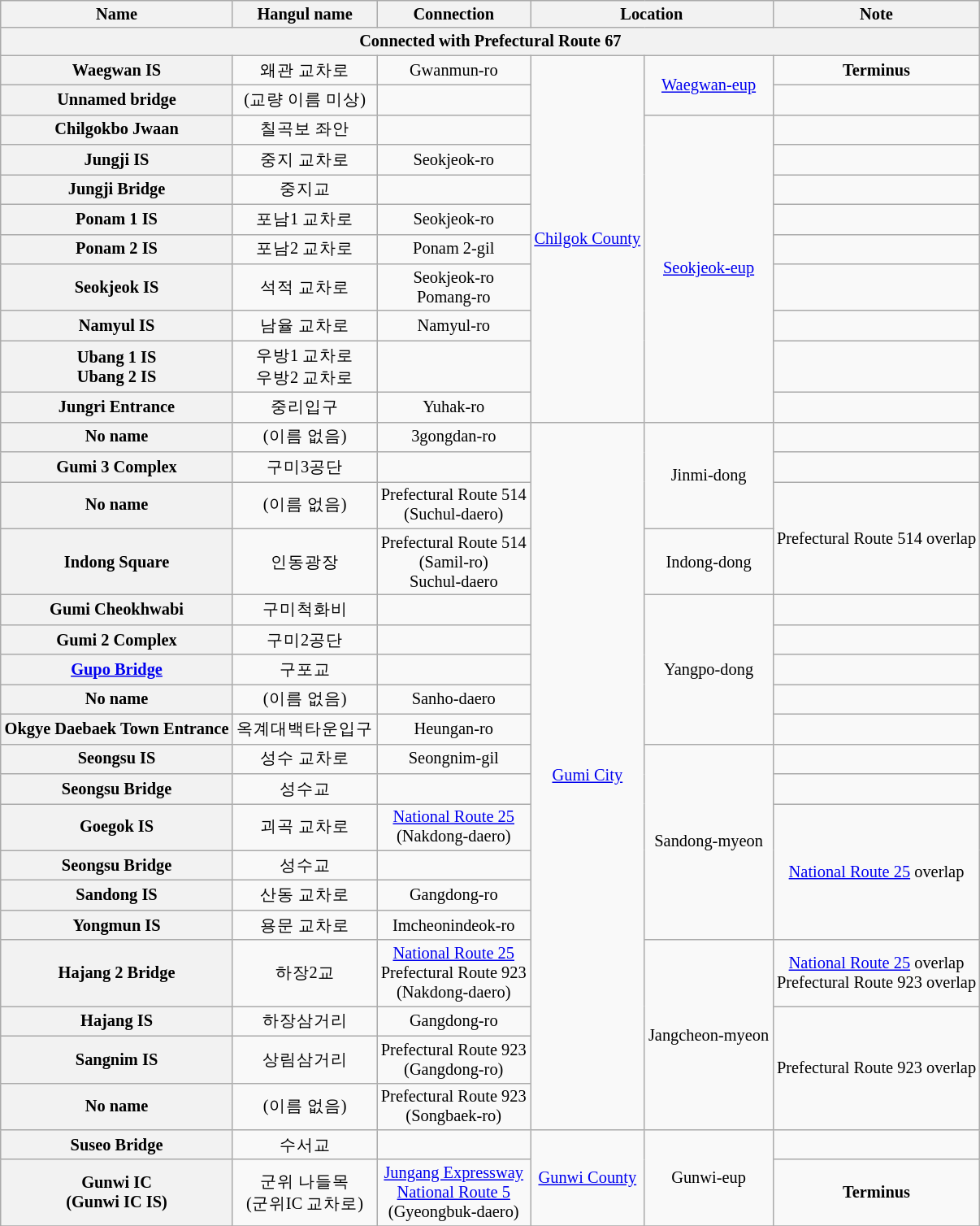<table class="wikitable" style="font-size: 85%; text-align: center;">
<tr>
<th>Name </th>
<th>Hangul name</th>
<th>Connection</th>
<th colspan="2">Location</th>
<th>Note</th>
</tr>
<tr>
<th colspan=6>Connected with Prefectural Route 67</th>
</tr>
<tr>
<th>Waegwan IS</th>
<td>왜관 교차로</td>
<td>Gwanmun-ro</td>
<td rowspan=11><a href='#'>Chilgok County</a></td>
<td rowspan=2><a href='#'>Waegwan-eup</a></td>
<td><strong>Terminus</strong></td>
</tr>
<tr>
<th>Unnamed bridge</th>
<td>(교량 이름 미상)</td>
<td></td>
<td></td>
</tr>
<tr>
<th>Chilgokbo Jwaan</th>
<td>칠곡보 좌안</td>
<td></td>
<td rowspan=9><a href='#'>Seokjeok-eup</a></td>
<td></td>
</tr>
<tr>
<th>Jungji IS</th>
<td>중지 교차로</td>
<td>Seokjeok-ro</td>
<td></td>
</tr>
<tr>
<th>Jungji Bridge</th>
<td>중지교</td>
<td></td>
<td></td>
</tr>
<tr>
<th>Ponam 1 IS</th>
<td>포남1 교차로</td>
<td>Seokjeok-ro</td>
<td></td>
</tr>
<tr>
<th>Ponam 2 IS</th>
<td>포남2 교차로</td>
<td>Ponam 2-gil</td>
<td></td>
</tr>
<tr>
<th>Seokjeok IS</th>
<td>석적 교차로</td>
<td>Seokjeok-ro<br>Pomang-ro</td>
<td></td>
</tr>
<tr>
<th>Namyul IS</th>
<td>남율 교차로</td>
<td>Namyul-ro</td>
<td></td>
</tr>
<tr>
<th>Ubang 1 IS<br>Ubang 2 IS</th>
<td>우방1 교차로<br>우방2 교차로</td>
<td></td>
<td></td>
</tr>
<tr>
<th>Jungri Entrance</th>
<td>중리입구</td>
<td>Yuhak-ro</td>
<td></td>
</tr>
<tr>
<th>No name</th>
<td>(이름 없음)</td>
<td>3gongdan-ro</td>
<td rowspan=19><a href='#'>Gumi City</a></td>
<td rowspan=3>Jinmi-dong</td>
<td></td>
</tr>
<tr>
<th>Gumi 3 Complex</th>
<td>구미3공단</td>
<td></td>
<td></td>
</tr>
<tr>
<th>No name</th>
<td>(이름 없음)</td>
<td>Prefectural Route 514<br>(Suchul-daero)</td>
<td rowspan=2>Prefectural Route 514 overlap</td>
</tr>
<tr>
<th>Indong Square</th>
<td>인동광장</td>
<td>Prefectural Route 514<br>(Samil-ro)<br>Suchul-daero</td>
<td>Indong-dong</td>
</tr>
<tr>
<th>Gumi Cheokhwabi</th>
<td>구미척화비</td>
<td></td>
<td rowspan=5>Yangpo-dong</td>
<td></td>
</tr>
<tr>
<th>Gumi 2 Complex</th>
<td>구미2공단</td>
<td></td>
<td></td>
</tr>
<tr>
<th><a href='#'>Gupo Bridge</a></th>
<td>구포교</td>
<td></td>
<td></td>
</tr>
<tr>
<th>No name</th>
<td>(이름 없음)</td>
<td>Sanho-daero</td>
<td></td>
</tr>
<tr>
<th>Okgye Daebaek Town Entrance</th>
<td>옥계대백타운입구</td>
<td>Heungan-ro</td>
<td></td>
</tr>
<tr>
<th>Seongsu IS</th>
<td>성수 교차로</td>
<td>Seongnim-gil</td>
<td rowspan=6>Sandong-myeon</td>
<td></td>
</tr>
<tr>
<th>Seongsu Bridge</th>
<td>성수교</td>
<td></td>
<td></td>
</tr>
<tr>
<th>Goegok IS</th>
<td>괴곡 교차로</td>
<td><a href='#'>National Route 25</a><br>(Nakdong-daero)</td>
<td rowspan=4><a href='#'>National Route 25</a> overlap</td>
</tr>
<tr>
<th>Seongsu Bridge</th>
<td>성수교</td>
<td></td>
</tr>
<tr>
<th>Sandong IS</th>
<td>산동 교차로</td>
<td>Gangdong-ro</td>
</tr>
<tr>
<th>Yongmun IS</th>
<td>용문 교차로</td>
<td>Imcheonindeok-ro</td>
</tr>
<tr>
<th>Hajang 2 Bridge</th>
<td>하장2교</td>
<td><a href='#'>National Route 25</a><br>Prefectural Route 923<br>(Nakdong-daero)</td>
<td rowspan=4>Jangcheon-myeon</td>
<td><a href='#'>National Route 25</a> overlap<br>Prefectural Route 923 overlap</td>
</tr>
<tr>
<th>Hajang IS</th>
<td>하장삼거리</td>
<td>Gangdong-ro</td>
<td rowspan=3>Prefectural Route 923 overlap</td>
</tr>
<tr>
<th>Sangnim IS</th>
<td>상림삼거리</td>
<td>Prefectural Route 923<br>(Gangdong-ro)</td>
</tr>
<tr>
<th>No name</th>
<td>(이름 없음)</td>
<td>Prefectural Route 923<br>(Songbaek-ro)</td>
</tr>
<tr>
<th>Suseo Bridge</th>
<td>수서교</td>
<td></td>
<td rowspan=2><a href='#'>Gunwi County</a></td>
<td rowspan=2>Gunwi-eup</td>
<td></td>
</tr>
<tr>
<th>Gunwi IC<br>(Gunwi IC IS)</th>
<td>군위 나들목<br>(군위IC 교차로)</td>
<td><a href='#'>Jungang Expressway</a><br><a href='#'>National Route 5</a><br>(Gyeongbuk-daero)</td>
<td><strong>Terminus</strong></td>
</tr>
<tr>
</tr>
</table>
